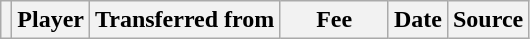<table class="wikitable plainrowheaders sortable">
<tr>
<th></th>
<th scope="col">Player</th>
<th>Transferred from</th>
<th style="width: 65px;">Fee</th>
<th scope="col">Date</th>
<th scope="col">Source</th>
</tr>
</table>
